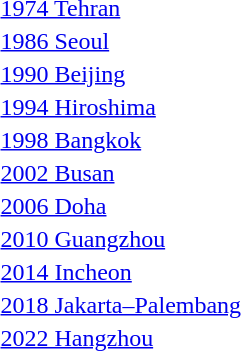<table>
<tr>
<td><a href='#'>1974 Tehran</a></td>
<td></td>
<td></td>
<td></td>
</tr>
<tr>
<td><a href='#'>1986 Seoul</a></td>
<td></td>
<td></td>
<td></td>
</tr>
<tr>
<td><a href='#'>1990 Beijing</a></td>
<td></td>
<td></td>
<td></td>
</tr>
<tr>
<td><a href='#'>1994 Hiroshima</a></td>
<td></td>
<td></td>
<td></td>
</tr>
<tr>
<td><a href='#'>1998 Bangkok</a></td>
<td></td>
<td></td>
<td></td>
</tr>
<tr>
<td><a href='#'>2002 Busan</a></td>
<td></td>
<td></td>
<td></td>
</tr>
<tr>
<td rowspan=2><a href='#'>2006 Doha</a></td>
<td rowspan=2></td>
<td rowspan=2></td>
<td></td>
</tr>
<tr>
<td></td>
</tr>
<tr>
<td rowspan=2><a href='#'>2010 Guangzhou</a></td>
<td rowspan=2></td>
<td rowspan=2></td>
<td></td>
</tr>
<tr>
<td></td>
</tr>
<tr>
<td rowspan=2><a href='#'>2014 Incheon</a></td>
<td rowspan=2></td>
<td rowspan=2></td>
<td></td>
</tr>
<tr>
<td></td>
</tr>
<tr>
<td rowspan=2><a href='#'>2018 Jakarta–Palembang</a></td>
<td rowspan=2></td>
<td rowspan=2></td>
<td></td>
</tr>
<tr>
<td></td>
</tr>
<tr>
<td rowspan=2><a href='#'>2022 Hangzhou</a></td>
<td rowspan=2></td>
<td rowspan=2></td>
<td></td>
</tr>
<tr>
<td></td>
</tr>
</table>
